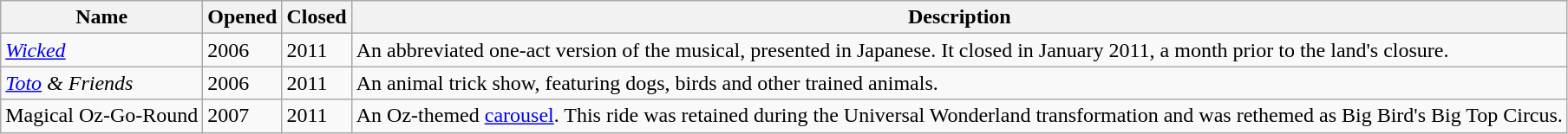<table class="wikitable">
<tr>
<th>Name</th>
<th>Opened</th>
<th>Closed</th>
<th>Description</th>
</tr>
<tr>
<td><em><a href='#'>Wicked</a></em></td>
<td>2006</td>
<td>2011</td>
<td>An abbreviated one-act version of the musical, presented in Japanese. It closed in January 2011, a month prior to the land's closure.</td>
</tr>
<tr>
<td><em><a href='#'>Toto</a> & Friends</em></td>
<td>2006</td>
<td>2011</td>
<td>An animal trick show, featuring dogs, birds and other trained animals.</td>
</tr>
<tr>
<td>Magical Oz-Go-Round</td>
<td>2007</td>
<td>2011</td>
<td>An Oz-themed <a href='#'>carousel</a>. This ride was retained during the Universal Wonderland transformation and was rethemed as Big Bird's Big Top Circus.</td>
</tr>
</table>
